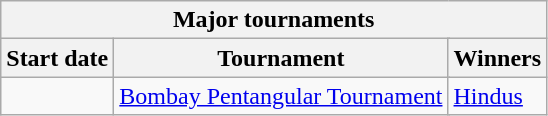<table class="wikitable">
<tr>
<th colspan="7">Major tournaments</th>
</tr>
<tr>
<th>Start date</th>
<th colspan="4">Tournament</th>
<th colspan="2">Winners</th>
</tr>
<tr>
<td><a href='#'></a></td>
<td colspan="4"> <a href='#'>Bombay Pentangular Tournament</a></td>
<td colspan="2"><a href='#'>Hindus</a></td>
</tr>
</table>
